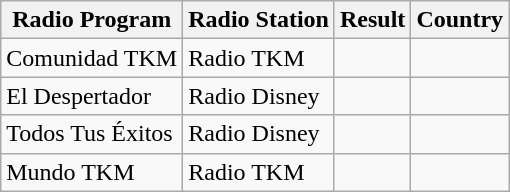<table class="wikitable">
<tr>
<th>Radio Program</th>
<th>Radio Station</th>
<th>Result</th>
<th>Country</th>
</tr>
<tr>
<td>Comunidad TKM</td>
<td>Radio TKM</td>
<td></td>
<td></td>
</tr>
<tr>
<td>El Despertador</td>
<td>Radio Disney</td>
<td></td>
<td></td>
</tr>
<tr>
<td>Todos Tus Éxitos</td>
<td>Radio Disney</td>
<td></td>
<td></td>
</tr>
<tr>
<td>Mundo TKM</td>
<td>Radio TKM</td>
<td></td>
<td></td>
</tr>
</table>
